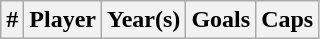<table class="wikitable sortable">
<tr>
<th width =>#</th>
<th width =>Player</th>
<th width =>Year(s)</th>
<th width =>Goals</th>
<th width =>Caps<br></th>
</tr>
</table>
